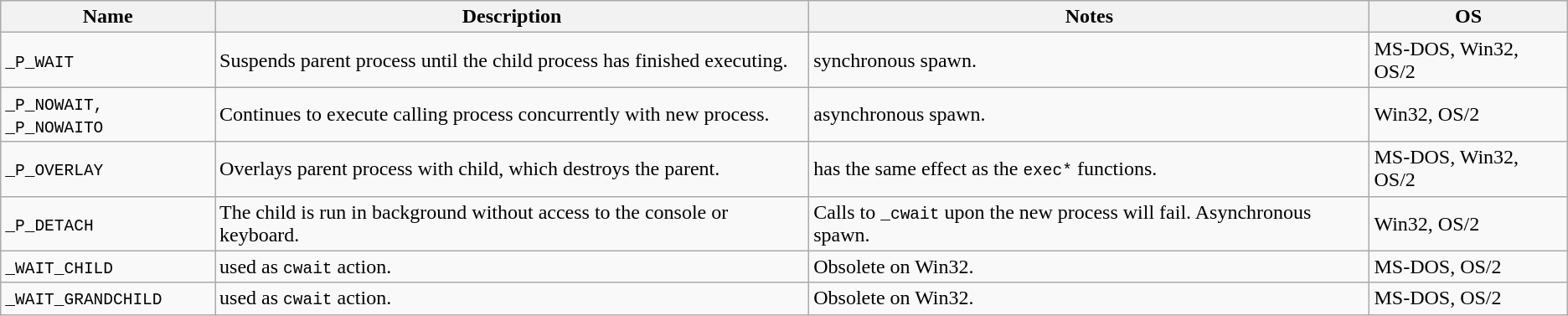<table class="wikitable">
<tr>
<th>Name</th>
<th>Description</th>
<th>Notes</th>
<th>OS</th>
</tr>
<tr>
<td><code>_P_WAIT</code></td>
<td>Suspends parent process until the child process has finished executing.</td>
<td>synchronous spawn.</td>
<td>MS-DOS, Win32, OS/2</td>
</tr>
<tr>
<td><code>_P_NOWAIT, _P_NOWAITO</code></td>
<td>Continues to execute calling process concurrently with new process.</td>
<td>asynchronous spawn.</td>
<td>Win32, OS/2</td>
</tr>
<tr>
<td><code>_P_OVERLAY</code></td>
<td>Overlays parent process with child, which destroys the parent.</td>
<td>has the same effect as the <code>exec*</code> functions.</td>
<td>MS-DOS, Win32, OS/2</td>
</tr>
<tr>
<td><code>_P_DETACH</code></td>
<td>The child is run in background without access to the console or keyboard.</td>
<td>Calls to <code>_cwait</code> upon the new process will fail. Asynchronous spawn.</td>
<td>Win32, OS/2</td>
</tr>
<tr>
<td><code>_WAIT_CHILD</code></td>
<td>used as <code>cwait</code> action.</td>
<td>Obsolete on Win32.</td>
<td>MS-DOS, OS/2</td>
</tr>
<tr>
<td><code>_WAIT_GRANDCHILD</code></td>
<td>used as <code>cwait</code> action.</td>
<td>Obsolete on Win32.</td>
<td>MS-DOS, OS/2</td>
</tr>
</table>
